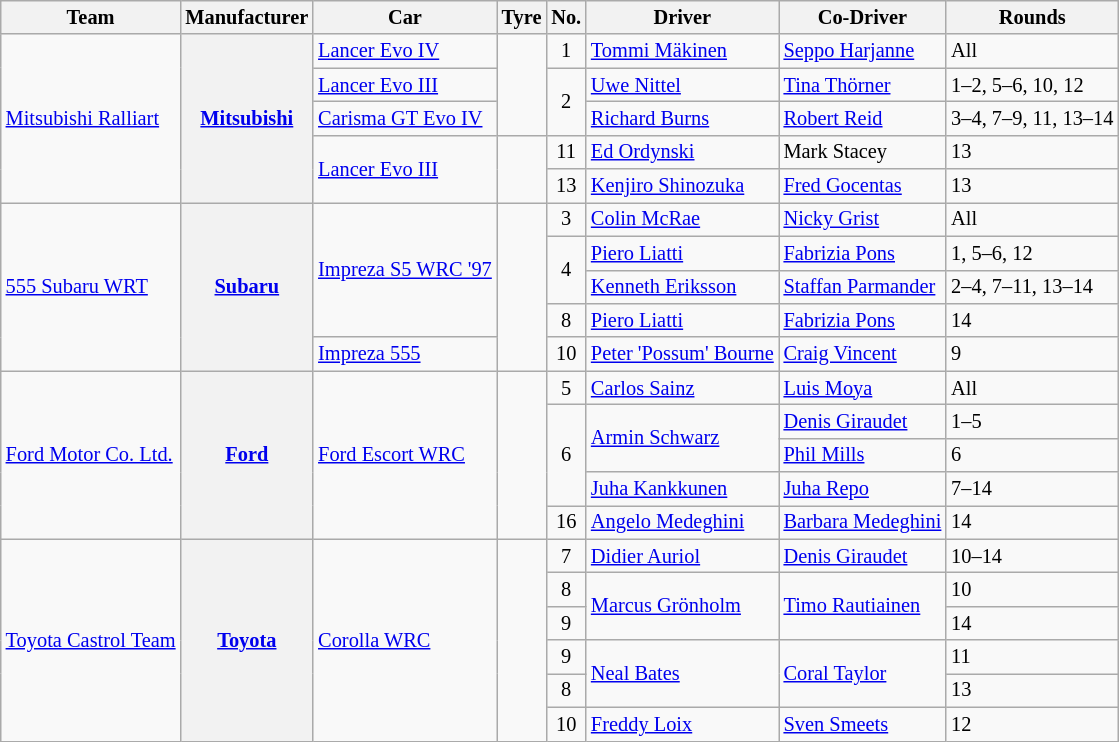<table class="wikitable" style="font-size: 85%">
<tr>
<th>Team</th>
<th>Manufacturer</th>
<th>Car</th>
<th>Tyre</th>
<th>No.</th>
<th>Driver</th>
<th>Co-Driver</th>
<th>Rounds</th>
</tr>
<tr>
<td rowspan="5" nowrap=""> <a href='#'>Mitsubishi Ralliart</a></td>
<th rowspan="5"><a href='#'>Mitsubishi</a></th>
<td nowrap=""><a href='#'>Lancer Evo IV</a></td>
<td rowspan="3" align="center"></td>
<td align="center">1</td>
<td> <a href='#'>Tommi Mäkinen</a></td>
<td nowrap> <a href='#'>Seppo Harjanne</a></td>
<td>All</td>
</tr>
<tr>
<td><a href='#'>Lancer Evo III</a></td>
<td rowspan="2" align="center">2</td>
<td> <a href='#'>Uwe Nittel</a></td>
<td> <a href='#'>Tina Thörner</a></td>
<td>1–2, 5–6, 10, 12</td>
</tr>
<tr>
<td><a href='#'>Carisma GT Evo IV</a></td>
<td> <a href='#'>Richard Burns</a></td>
<td> <a href='#'>Robert Reid</a></td>
<td>3–4, 7–9, 11, 13–14</td>
</tr>
<tr>
<td rowspan="2"><a href='#'>Lancer Evo III</a></td>
<td rowspan="2" align="center"></td>
<td align="center">11</td>
<td> <a href='#'>Ed Ordynski</a></td>
<td> Mark Stacey</td>
<td>13</td>
</tr>
<tr>
<td align="center">13</td>
<td> <a href='#'>Kenjiro Shinozuka</a></td>
<td> <a href='#'>Fred Gocentas</a></td>
<td>13</td>
</tr>
<tr>
<td rowspan="5"> <a href='#'>555 Subaru WRT</a></td>
<th rowspan="5"><a href='#'>Subaru</a></th>
<td rowspan="4"><a href='#'>Impreza S5 WRC '97</a></td>
<td rowspan="5" align="center"></td>
<td align="center">3</td>
<td> <a href='#'>Colin McRae</a></td>
<td> <a href='#'>Nicky Grist</a></td>
<td>All</td>
</tr>
<tr>
<td rowspan="2" align="center">4</td>
<td> <a href='#'>Piero Liatti</a></td>
<td> <a href='#'>Fabrizia Pons</a></td>
<td>1, 5–6, 12</td>
</tr>
<tr>
<td nowrap=""> <a href='#'>Kenneth Eriksson</a></td>
<td> <a href='#'>Staffan Parmander</a></td>
<td>2–4, 7–11, 13–14</td>
</tr>
<tr>
<td align="center">8</td>
<td> <a href='#'>Piero Liatti</a></td>
<td> <a href='#'>Fabrizia Pons</a></td>
<td>14</td>
</tr>
<tr>
<td><a href='#'>Impreza 555</a></td>
<td align="center">10</td>
<td> <a href='#'>Peter 'Possum' Bourne</a></td>
<td> <a href='#'>Craig Vincent</a></td>
<td>9</td>
</tr>
<tr>
<td rowspan="5"> <a href='#'>Ford Motor Co. Ltd.</a></td>
<th rowspan="5"><a href='#'>Ford</a></th>
<td rowspan="5"><a href='#'>Ford Escort WRC</a></td>
<td rowspan="5" align="center"></td>
<td align="center">5</td>
<td> <a href='#'>Carlos Sainz</a></td>
<td> <a href='#'>Luis Moya</a></td>
<td>All</td>
</tr>
<tr>
<td rowspan="3" align="center">6</td>
<td rowspan="2"> <a href='#'>Armin Schwarz</a></td>
<td> <a href='#'>Denis Giraudet</a></td>
<td>1–5</td>
</tr>
<tr>
<td> <a href='#'>Phil Mills</a></td>
<td>6</td>
</tr>
<tr>
<td> <a href='#'>Juha Kankkunen</a></td>
<td> <a href='#'>Juha Repo</a></td>
<td>7–14</td>
</tr>
<tr>
<td align="center">16</td>
<td> <a href='#'>Angelo Medeghini</a></td>
<td> <a href='#'>Barbara Medeghini</a></td>
<td>14</td>
</tr>
<tr>
<td rowspan="6"> <a href='#'>Toyota Castrol Team</a></td>
<th rowspan="6"><a href='#'>Toyota</a></th>
<td rowspan="6"><a href='#'>Corolla WRC</a></td>
<td rowspan="6" align="center"></td>
<td align="center">7</td>
<td> <a href='#'>Didier Auriol</a></td>
<td> <a href='#'>Denis Giraudet</a></td>
<td>10–14</td>
</tr>
<tr>
<td align="center">8</td>
<td rowspan="2"> <a href='#'>Marcus Grönholm</a></td>
<td rowspan="2"> <a href='#'>Timo Rautiainen</a></td>
<td>10</td>
</tr>
<tr>
<td align="center">9</td>
<td>14</td>
</tr>
<tr>
<td align="center">9</td>
<td rowspan="2"> <a href='#'>Neal Bates</a></td>
<td rowspan="2"> <a href='#'>Coral Taylor</a></td>
<td>11</td>
</tr>
<tr>
<td align="center">8</td>
<td>13</td>
</tr>
<tr>
<td align="center">10</td>
<td> <a href='#'>Freddy Loix</a></td>
<td> <a href='#'>Sven Smeets</a></td>
<td>12</td>
</tr>
</table>
